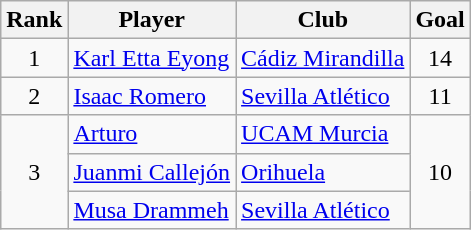<table class="wikitable">
<tr>
<th>Rank</th>
<th>Player</th>
<th>Club</th>
<th>Goal</th>
</tr>
<tr>
<td align="center">1</td>
<td> <a href='#'>Karl Etta Eyong</a></td>
<td><a href='#'>Cádiz Mirandilla</a></td>
<td align="center">14</td>
</tr>
<tr>
<td align="center">2</td>
<td> <a href='#'>Isaac Romero</a></td>
<td><a href='#'>Sevilla Atlético</a></td>
<td align="center">11</td>
</tr>
<tr>
<td rowspan="3" align="center">3</td>
<td> <a href='#'>Arturo</a></td>
<td><a href='#'>UCAM Murcia</a></td>
<td rowspan="3" align="center">10</td>
</tr>
<tr>
<td> <a href='#'>Juanmi Callejón</a></td>
<td><a href='#'>Orihuela</a></td>
</tr>
<tr>
<td> <a href='#'>Musa Drammeh</a></td>
<td><a href='#'>Sevilla Atlético</a></td>
</tr>
</table>
